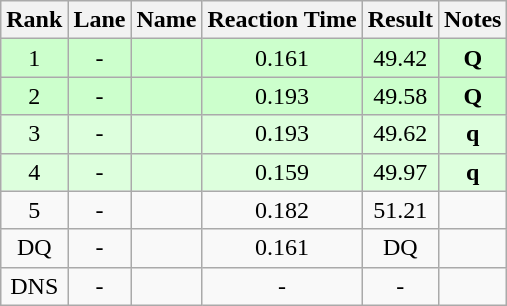<table class="wikitable" style="text-align:center">
<tr>
<th>Rank</th>
<th>Lane</th>
<th>Name</th>
<th>Reaction Time</th>
<th>Result</th>
<th>Notes</th>
</tr>
<tr bgcolor=ccffcc>
<td>1</td>
<td>-</td>
<td align="left"></td>
<td>0.161</td>
<td>49.42</td>
<td><strong>Q</strong></td>
</tr>
<tr bgcolor=ccffcc>
<td>2</td>
<td>-</td>
<td align="left"></td>
<td>0.193</td>
<td>49.58</td>
<td><strong>Q</strong></td>
</tr>
<tr bgcolor=ddffdd>
<td>3</td>
<td>-</td>
<td align="left"></td>
<td>0.193</td>
<td>49.62</td>
<td><strong>q</strong></td>
</tr>
<tr bgcolor=ddffdd>
<td>4</td>
<td>-</td>
<td align="left"></td>
<td>0.159</td>
<td>49.97</td>
<td><strong>q</strong></td>
</tr>
<tr>
<td>5</td>
<td>-</td>
<td align="left"></td>
<td>0.182</td>
<td>51.21</td>
<td></td>
</tr>
<tr>
<td>DQ</td>
<td>-</td>
<td align="left"></td>
<td>0.161</td>
<td>DQ</td>
<td></td>
</tr>
<tr>
<td>DNS</td>
<td>-</td>
<td align="left"></td>
<td>-</td>
<td>-</td>
<td></td>
</tr>
</table>
